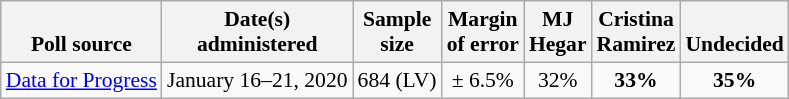<table class="wikitable" style="font-size:90%;text-align:center;">
<tr valign=bottom>
<th>Poll source</th>
<th>Date(s)<br>administered</th>
<th>Sample<br>size</th>
<th>Margin<br>of error</th>
<th>MJ<br>Hegar</th>
<th>Cristina<br>Ramirez</th>
<th>Undecided</th>
</tr>
<tr>
<td style="text-align:left;"><a href='#'>Data for Progress</a></td>
<td>January 16–21, 2020</td>
<td>684 (LV)</td>
<td>± 6.5%</td>
<td>32%</td>
<td><strong>33%</strong></td>
<td><strong>35%</strong></td>
</tr>
</table>
